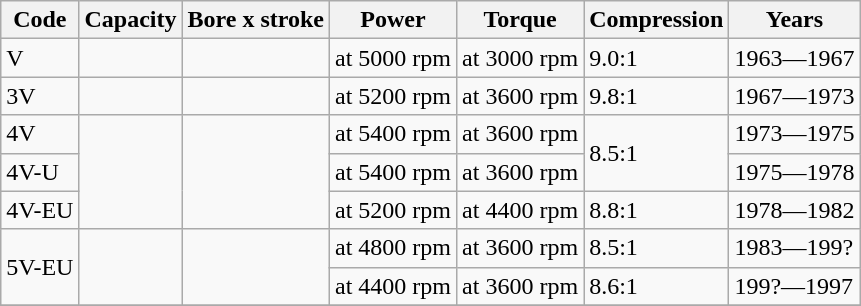<table class="wikitable">
<tr>
<th>Code</th>
<th>Capacity</th>
<th>Bore x stroke</th>
<th>Power</th>
<th>Torque</th>
<th>Compression</th>
<th>Years</th>
</tr>
<tr>
<td>V</td>
<td></td>
<td></td>
<td> at 5000 rpm</td>
<td> at 3000 rpm</td>
<td>9.0:1</td>
<td>1963—1967</td>
</tr>
<tr>
<td>3V</td>
<td></td>
<td></td>
<td> at 5200 rpm</td>
<td> at 3600 rpm</td>
<td>9.8:1</td>
<td>1967—1973</td>
</tr>
<tr>
<td>4V</td>
<td rowspan="3"></td>
<td rowspan="3"></td>
<td> at 5400 rpm</td>
<td> at 3600 rpm</td>
<td rowspan="2">8.5:1</td>
<td>1973—1975</td>
</tr>
<tr>
<td>4V-U</td>
<td> at 5400 rpm</td>
<td> at 3600 rpm</td>
<td>1975—1978</td>
</tr>
<tr>
<td>4V-EU</td>
<td> at 5200 rpm</td>
<td> at 4400 rpm</td>
<td>8.8:1</td>
<td>1978—1982</td>
</tr>
<tr>
<td rowspan="2">5V-EU</td>
<td rowspan="2"></td>
<td rowspan="2"></td>
<td> at 4800 rpm</td>
<td> at 3600 rpm</td>
<td>8.5:1</td>
<td>1983—199?</td>
</tr>
<tr>
<td> at 4400 rpm</td>
<td> at 3600 rpm</td>
<td>8.6:1</td>
<td>199?—1997</td>
</tr>
<tr>
</tr>
</table>
